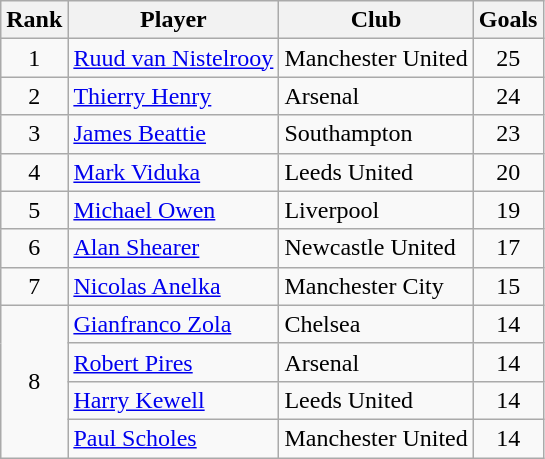<table class="wikitable">
<tr>
<th>Rank</th>
<th>Player</th>
<th>Club</th>
<th>Goals</th>
</tr>
<tr>
<td align=center>1</td>
<td> <a href='#'>Ruud van Nistelrooy</a></td>
<td>Manchester United</td>
<td align=center>25</td>
</tr>
<tr>
<td align=center>2</td>
<td> <a href='#'>Thierry Henry</a></td>
<td>Arsenal</td>
<td align=center>24</td>
</tr>
<tr>
<td align=center>3</td>
<td> <a href='#'>James Beattie</a></td>
<td>Southampton</td>
<td align=center>23</td>
</tr>
<tr>
<td align=center>4</td>
<td> <a href='#'>Mark Viduka</a></td>
<td>Leeds United</td>
<td align=center>20</td>
</tr>
<tr>
<td align=center>5</td>
<td> <a href='#'>Michael Owen</a></td>
<td>Liverpool</td>
<td align=center>19</td>
</tr>
<tr>
<td align=center>6</td>
<td> <a href='#'>Alan Shearer</a></td>
<td>Newcastle United</td>
<td align=center>17</td>
</tr>
<tr>
<td align=center>7</td>
<td> <a href='#'>Nicolas Anelka</a></td>
<td>Manchester City</td>
<td align=center>15</td>
</tr>
<tr>
<td rowspan="4" style="text-align:center;">8</td>
<td> <a href='#'>Gianfranco Zola</a></td>
<td>Chelsea</td>
<td align=center>14</td>
</tr>
<tr>
<td> <a href='#'>Robert Pires</a></td>
<td>Arsenal</td>
<td align=center>14</td>
</tr>
<tr>
<td> <a href='#'>Harry Kewell</a></td>
<td>Leeds United</td>
<td align=center>14</td>
</tr>
<tr>
<td> <a href='#'>Paul Scholes</a></td>
<td>Manchester United</td>
<td align=center>14</td>
</tr>
</table>
